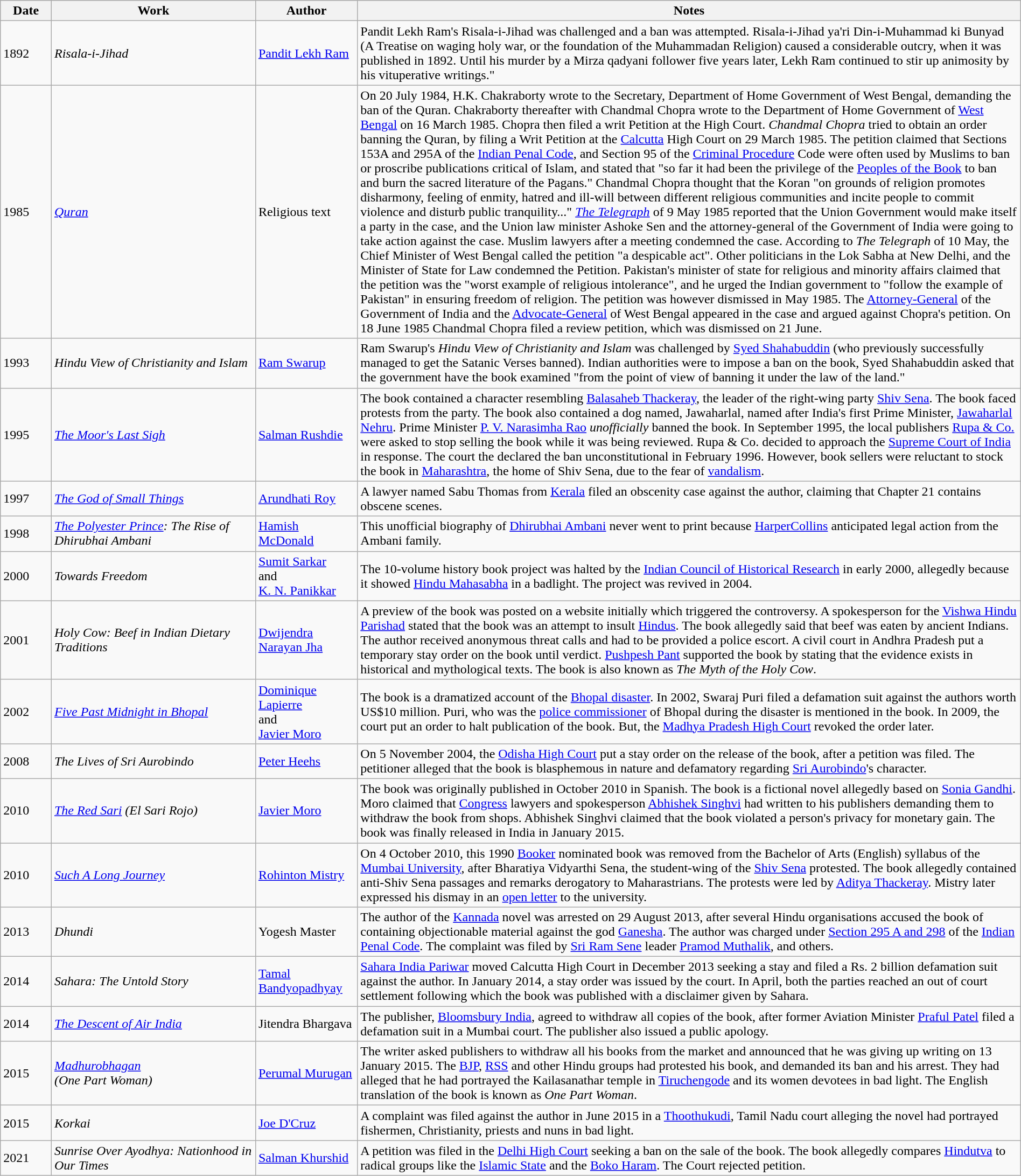<table class="sortable wikitable static-row-numbers" style="width:100%;">
<tr style="background:#CCCC;">
<th width="5%">Date</th>
<th width="20%">Work</th>
<th width="10%">Author</th>
<th class=unsortable>Notes</th>
</tr>
<tr>
<td>1892</td>
<td><em>Risala-i-Jihad</em></td>
<td><a href='#'>Pandit Lekh Ram</a></td>
<td>Pandit Lekh Ram's Risala-i-Jihad was challenged and a ban was attempted. Risala-i-Jihad ya'ri Din-i-Muhammad ki Bunyad (A Treatise on waging holy war, or the foundation of the Muhammadan Religion) caused a considerable outcry, when it was published in 1892. Until his murder by a Mirza qadyani follower five years later, Lekh Ram continued to stir up animosity by his vituperative writings."</td>
</tr>
<tr>
<td>1985</td>
<td><em><a href='#'>Quran</a></em></td>
<td>Religious text</td>
<td>On 20 July 1984, H.K. Chakraborty wrote to the Secretary, Department of Home Government of West Bengal, demanding the ban of the Quran. Chakraborty thereafter with Chandmal Chopra wrote to the Department of Home Government of <a href='#'>West Bengal</a> on 16 March 1985. Chopra then filed a writ Petition at the High Court. <em>Chandmal Chopra</em> tried to obtain an order banning the Quran, by filing a Writ Petition at the <a href='#'>Calcutta</a> High Court on 29 March 1985. The petition claimed that Sections 153A and 295A of the <a href='#'>Indian Penal Code</a>, and Section 95 of the <a href='#'>Criminal Procedure</a> Code were often used by Muslims to ban or proscribe publications critical of Islam, and stated that "so far it had been the privilege of the <a href='#'>Peoples of the Book</a> to ban and burn the sacred literature of the Pagans." Chandmal Chopra thought that the Koran "on grounds of religion promotes disharmony, feeling of enmity, hatred and ill-will between different religious communities and incite people to commit violence and disturb public tranquility..." <a href='#'><em>The Telegraph</em></a> of 9 May 1985 reported that the Union Government would make itself a party in the case, and the Union law minister Ashoke Sen and the attorney-general of the Government of India were going to take action against the case. Muslim lawyers after a meeting condemned the case. According to <em>The Telegraph</em> of 10 May, the Chief Minister of West Bengal called the petition "a despicable act". Other politicians in the Lok Sabha at New Delhi, and the Minister of State for Law condemned the Petition. Pakistan's minister of state for religious and minority affairs claimed that the petition was the "worst example of religious intolerance", and he urged the Indian government to "follow the example of Pakistan" in ensuring freedom of religion. The petition was however dismissed in May 1985. The <a href='#'>Attorney-General</a> of the Government of India and the <a href='#'>Advocate-General</a> of West Bengal appeared in the case and argued against Chopra's petition. On 18 June 1985 Chandmal Chopra filed a review petition, which was dismissed on 21 June.</td>
</tr>
<tr>
<td>1993</td>
<td><em>Hindu View of Christianity and Islam</em></td>
<td><a href='#'>Ram Swarup</a></td>
<td>Ram Swarup's <em>Hindu View of Christianity and Islam</em> was challenged by <a href='#'>Syed Shahabuddin</a> (who previously successfully managed to get the Satanic Verses banned). Indian authorities were to impose a ban on the book, Syed Shahabuddin asked that the government have the book examined "from the point of view of banning it under the law of the land."</td>
</tr>
<tr>
<td>1995</td>
<td><em><a href='#'>The Moor's Last Sigh</a></em></td>
<td><a href='#'>Salman Rushdie</a></td>
<td>The book contained a character resembling <a href='#'>Balasaheb Thackeray</a>, the leader of the right-wing party <a href='#'>Shiv Sena</a>. The book faced protests from the party. The book also contained a dog named, Jawaharlal, named after India's first Prime Minister, <a href='#'>Jawaharlal Nehru</a>. Prime Minister <a href='#'>P. V. Narasimha Rao</a> <em>unofficially</em> banned the book. In September 1995, the local publishers <a href='#'>Rupa & Co.</a> were asked to stop selling the book while it was being reviewed. Rupa & Co. decided to approach the <a href='#'>Supreme Court of India</a> in response. The court the declared the ban unconstitutional in February 1996. However, book sellers were reluctant to stock the book in <a href='#'>Maharashtra</a>, the home of Shiv Sena, due to the fear of <a href='#'>vandalism</a>.</td>
</tr>
<tr>
<td>1997</td>
<td><em><a href='#'>The God of Small Things</a></em></td>
<td><a href='#'>Arundhati Roy</a></td>
<td>A lawyer named Sabu Thomas from <a href='#'>Kerala</a> filed an obscenity case against the author, claiming that Chapter 21 contains obscene scenes.</td>
</tr>
<tr>
<td>1998</td>
<td><em><a href='#'>The Polyester Prince</a>: The Rise of Dhirubhai Ambani</em></td>
<td><a href='#'>Hamish McDonald</a></td>
<td>This unofficial biography of <a href='#'>Dhirubhai Ambani</a> never went to print because <a href='#'>HarperCollins</a> anticipated legal action from the Ambani family.</td>
</tr>
<tr>
<td>2000</td>
<td><em>Towards Freedom</em></td>
<td><a href='#'>Sumit Sarkar</a><br> and<br> <a href='#'>K. N. Panikkar</a></td>
<td>The 10-volume history book project was halted by the <a href='#'>Indian Council of Historical Research</a> in early 2000, allegedly because it showed <a href='#'>Hindu Mahasabha</a> in a badlight. The project was revived in 2004.</td>
</tr>
<tr>
<td>2001</td>
<td><em>Holy Cow: Beef in Indian Dietary Traditions</em></td>
<td><a href='#'>Dwijendra Narayan Jha</a></td>
<td>A preview of the book was posted on a website initially which triggered the controversy. A spokesperson for the <a href='#'>Vishwa Hindu Parishad</a> stated that the book was an attempt to insult <a href='#'>Hindus</a>. The book allegedly said that beef was eaten by ancient Indians. The author received anonymous threat calls and had to be provided a police escort. A civil court in Andhra Pradesh put a temporary stay order on the book until verdict. <a href='#'>Pushpesh Pant</a> supported the book by stating that the evidence exists in historical and mythological texts. The book is also known as <em>The Myth of the Holy Cow</em>.</td>
</tr>
<tr>
<td>2002</td>
<td><em><a href='#'>Five Past Midnight in Bhopal</a></em></td>
<td><a href='#'>Dominique Lapierre</a><br> and<br> <a href='#'>Javier Moro</a></td>
<td>The book is a dramatized account of the <a href='#'>Bhopal disaster</a>. In 2002, Swaraj Puri filed a defamation suit against the authors worth US$10 million. Puri, who was the <a href='#'>police commissioner</a> of Bhopal during the disaster is mentioned in the book. In 2009, the court put an order to halt publication of the book. But, the <a href='#'>Madhya Pradesh High Court</a> revoked the order later.</td>
</tr>
<tr>
<td>2008</td>
<td><em>The Lives of Sri Aurobindo</em></td>
<td><a href='#'>Peter Heehs</a></td>
<td>On 5 November 2004, the <a href='#'>Odisha High Court</a> put a stay order on the release of the book, after a petition was filed. The petitioner alleged that the book is blasphemous in nature and defamatory regarding <a href='#'>Sri Aurobindo</a>'s character.</td>
</tr>
<tr>
<td>2010</td>
<td><em><a href='#'>The Red Sari</a> (El Sari Rojo)</em></td>
<td><a href='#'>Javier Moro</a></td>
<td>The book was originally published in October 2010 in Spanish. The book is a fictional novel allegedly based on <a href='#'>Sonia Gandhi</a>. Moro claimed that <a href='#'>Congress</a> lawyers and spokesperson <a href='#'>Abhishek Singhvi</a> had written to his publishers demanding them to withdraw the book from shops. Abhishek Singhvi claimed that the book violated a person's privacy for monetary gain. The book was finally released in India in January 2015.</td>
</tr>
<tr>
<td>2010</td>
<td><em><a href='#'>Such A Long Journey</a></em></td>
<td><a href='#'>Rohinton Mistry</a></td>
<td>On 4 October 2010, this 1990 <a href='#'>Booker</a> nominated book was removed from the Bachelor of Arts (English) syllabus of the <a href='#'>Mumbai University</a>, after Bharatiya Vidyarthi Sena, the student-wing of the <a href='#'>Shiv Sena</a> protested. The book allegedly contained anti-Shiv Sena passages and remarks derogatory to Maharastrians. The protests were led by <a href='#'>Aditya Thackeray</a>. Mistry later expressed his dismay in an <a href='#'>open letter</a> to the university.</td>
</tr>
<tr>
<td>2013</td>
<td><em>Dhundi</em></td>
<td>Yogesh Master</td>
<td>The author of the <a href='#'>Kannada</a> novel was arrested on 29 August 2013, after several Hindu organisations accused the book of containing objectionable material against the god <a href='#'>Ganesha</a>. The author was charged under <a href='#'>Section 295 A and 298</a> of the <a href='#'>Indian Penal Code</a>. The complaint was filed by <a href='#'>Sri Ram Sene</a> leader <a href='#'>Pramod Muthalik</a>, and others.</td>
</tr>
<tr>
<td>2014</td>
<td><em>Sahara: The Untold Story</em></td>
<td><a href='#'>Tamal Bandyopadhyay</a></td>
<td><a href='#'>Sahara India Pariwar</a> moved Calcutta High Court in December 2013 seeking a stay and filed a Rs. 2 billion defamation suit against the author. In January 2014, a stay order was issued by the court. In April, both the parties reached an out of court settlement following which the book was published with a disclaimer given by Sahara.</td>
</tr>
<tr>
<td>2014</td>
<td><em><a href='#'>The Descent of Air India</a></em></td>
<td>Jitendra Bhargava</td>
<td>The publisher, <a href='#'>Bloomsbury India</a>, agreed to withdraw all copies of the book, after former Aviation Minister <a href='#'>Praful Patel</a> filed a defamation suit in a Mumbai court. The publisher also issued a public apology.</td>
</tr>
<tr>
<td>2015</td>
<td><em><a href='#'>Madhurobhagan</a> <br>(One Part Woman)</em></td>
<td><a href='#'>Perumal Murugan</a></td>
<td>The writer asked publishers to withdraw all his books from the market and announced that he was giving up writing on 13 January 2015. The <a href='#'>BJP</a>, <a href='#'>RSS</a> and other Hindu groups had protested his book, and demanded its ban and his arrest. They had alleged that he had portrayed the Kailasanathar temple in <a href='#'>Tiruchengode</a> and its women devotees in bad light. The English translation of the book is known as <em>One Part Woman</em>.</td>
</tr>
<tr>
<td>2015</td>
<td><em>Korkai</em></td>
<td><a href='#'>Joe D'Cruz</a></td>
<td>A complaint was filed against the author in June 2015 in a <a href='#'>Thoothukudi</a>, Tamil Nadu court alleging the novel had portrayed fishermen, Christianity, priests and nuns in bad light.</td>
</tr>
<tr>
<td>2021</td>
<td><em>Sunrise Over Ayodhya: Nationhood in Our Times</em></td>
<td><a href='#'>Salman Khurshid</a></td>
<td>A petition was filed in the <a href='#'>Delhi High Court</a> seeking a ban on the sale of the book. The book allegedly compares <a href='#'>Hindutva</a> to radical groups like the <a href='#'>Islamic State</a> and the <a href='#'>Boko Haram</a>. The Court rejected petition.</td>
</tr>
</table>
